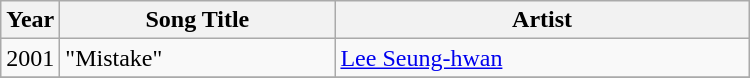<table class="wikitable" style="width:500px">
<tr>
<th width=10>Year</th>
<th>Song Title</th>
<th>Artist</th>
</tr>
<tr>
<td>2001</td>
<td>"Mistake" </td>
<td><a href='#'>Lee Seung-hwan</a></td>
</tr>
<tr>
</tr>
</table>
